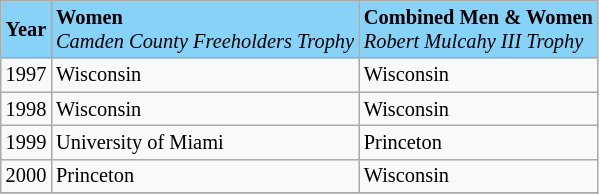<table class="wikitable" style="font-size:85%;">
<tr ! style="background-color: #87D3F8;">
<td><strong>Year</strong></td>
<td><strong>Women</strong><br><em>Camden County Freeholders Trophy</em></td>
<td><strong>Combined Men & Women</strong><br><em>Robert Mulcahy III Trophy</em></td>
</tr>
<tr --->
<td>1997</td>
<td>Wisconsin</td>
<td>Wisconsin</td>
</tr>
<tr --->
<td>1998</td>
<td>Wisconsin</td>
<td>Wisconsin</td>
</tr>
<tr --->
<td>1999</td>
<td>University of Miami</td>
<td>Princeton</td>
</tr>
<tr --->
<td>2000</td>
<td>Princeton</td>
<td>Wisconsin</td>
</tr>
<tr --->
</tr>
</table>
